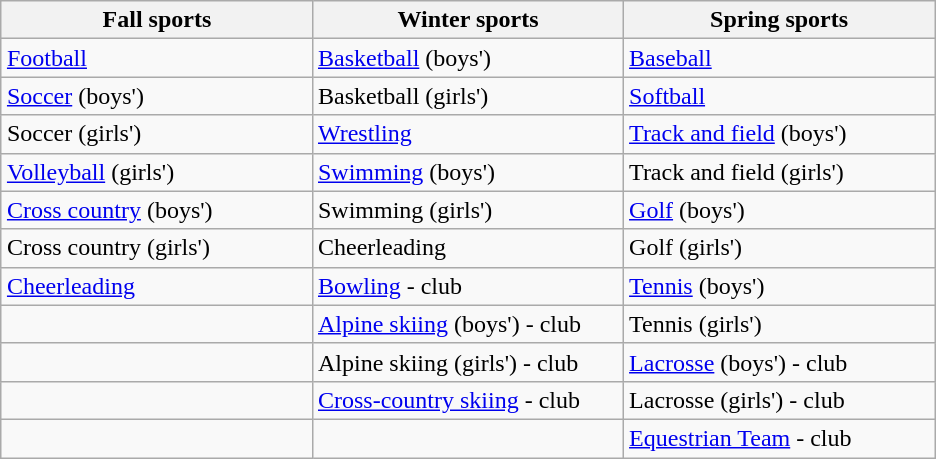<table class="wikitable" style="margin: 1em auto 1em auto" style="text-align: center;">
<tr>
<th width="200">Fall sports</th>
<th width="200">Winter sports</th>
<th width="200">Spring sports</th>
</tr>
<tr>
<td><a href='#'>Football</a></td>
<td><a href='#'>Basketball</a> (boys')</td>
<td><a href='#'>Baseball</a></td>
</tr>
<tr>
<td><a href='#'>Soccer</a> (boys')</td>
<td>Basketball (girls')</td>
<td><a href='#'>Softball</a></td>
</tr>
<tr>
<td>Soccer (girls')</td>
<td><a href='#'>Wrestling</a></td>
<td><a href='#'>Track and field</a> (boys')</td>
</tr>
<tr>
<td><a href='#'>Volleyball</a> (girls')</td>
<td><a href='#'>Swimming</a> (boys')</td>
<td>Track and field (girls')</td>
</tr>
<tr>
<td><a href='#'>Cross country</a> (boys')</td>
<td>Swimming (girls')</td>
<td><a href='#'>Golf</a> (boys')</td>
</tr>
<tr>
<td>Cross country (girls')</td>
<td>Cheerleading</td>
<td>Golf (girls')</td>
</tr>
<tr>
<td><a href='#'>Cheerleading</a></td>
<td><a href='#'>Bowling</a> - club</td>
<td><a href='#'>Tennis</a> (boys')</td>
</tr>
<tr>
<td></td>
<td><a href='#'>Alpine skiing</a> (boys') - club</td>
<td>Tennis (girls')</td>
</tr>
<tr>
<td></td>
<td>Alpine skiing (girls') - club</td>
<td><a href='#'>Lacrosse</a> (boys') - club</td>
</tr>
<tr>
<td></td>
<td><a href='#'>Cross-country skiing</a> - club</td>
<td>Lacrosse (girls') - club</td>
</tr>
<tr>
<td></td>
<td></td>
<td><a href='#'>Equestrian Team</a> - club</td>
</tr>
</table>
